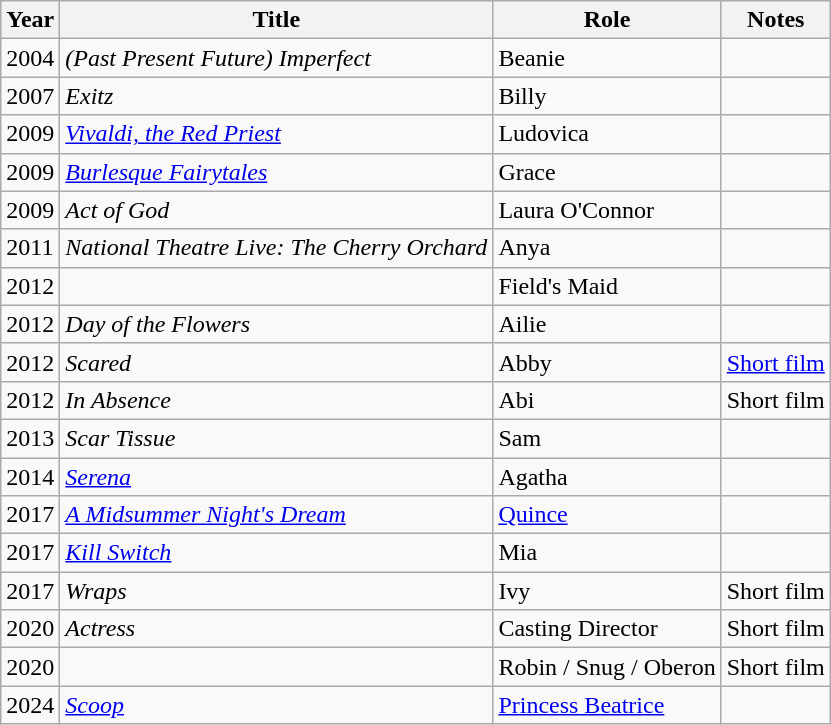<table class="wikitable sortable">
<tr>
<th>Year</th>
<th>Title</th>
<th>Role</th>
<th class="unsortable">Notes</th>
</tr>
<tr>
<td>2004</td>
<td><em>(Past Present Future) Imperfect</em></td>
<td>Beanie</td>
<td></td>
</tr>
<tr>
<td>2007</td>
<td><em>Exitz</em></td>
<td>Billy</td>
<td></td>
</tr>
<tr>
<td>2009</td>
<td><em><a href='#'>Vivaldi, the Red Priest</a></em></td>
<td>Ludovica</td>
<td></td>
</tr>
<tr>
<td>2009</td>
<td><em><a href='#'>Burlesque Fairytales</a></em></td>
<td>Grace</td>
<td></td>
</tr>
<tr>
<td>2009</td>
<td><em>Act of God</em></td>
<td>Laura O'Connor</td>
<td></td>
</tr>
<tr>
<td>2011</td>
<td><em>National Theatre Live: The Cherry Orchard</em></td>
<td>Anya</td>
<td></td>
</tr>
<tr>
<td>2012</td>
<td><em></em></td>
<td>Field's Maid</td>
<td></td>
</tr>
<tr>
<td>2012</td>
<td><em>Day of the Flowers</em></td>
<td>Ailie</td>
<td></td>
</tr>
<tr>
<td>2012</td>
<td><em>Scared</em></td>
<td>Abby</td>
<td><a href='#'>Short film</a></td>
</tr>
<tr>
<td>2012</td>
<td><em>In Absence</em></td>
<td>Abi</td>
<td>Short film</td>
</tr>
<tr>
<td>2013</td>
<td><em>Scar Tissue</em></td>
<td>Sam</td>
<td></td>
</tr>
<tr>
<td>2014</td>
<td><em><a href='#'>Serena</a></em></td>
<td>Agatha</td>
<td></td>
</tr>
<tr>
<td>2017</td>
<td><em><a href='#'>A Midsummer Night's Dream</a></em></td>
<td><a href='#'>Quince</a></td>
<td></td>
</tr>
<tr>
<td>2017</td>
<td><em><a href='#'>Kill Switch</a></em></td>
<td>Mia</td>
<td></td>
</tr>
<tr>
<td>2017</td>
<td><em>Wraps</em></td>
<td>Ivy</td>
<td>Short film</td>
</tr>
<tr>
<td>2020</td>
<td><em>Actress</em></td>
<td>Casting Director</td>
<td>Short film</td>
</tr>
<tr>
<td>2020</td>
<td><em></em></td>
<td>Robin / Snug / Oberon</td>
<td>Short film</td>
</tr>
<tr>
<td>2024</td>
<td><em><a href='#'>Scoop</a></em></td>
<td><a href='#'>Princess Beatrice</a></td>
<td></td>
</tr>
</table>
